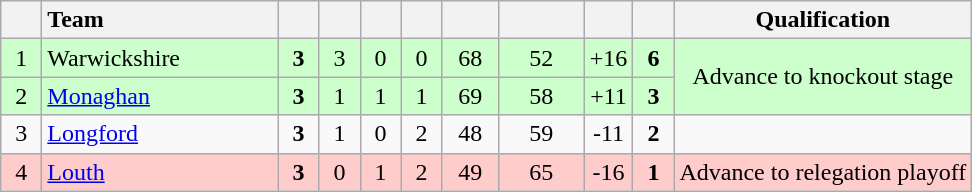<table class="wikitable" style="text-align:center">
<tr>
<th width=20></th>
<th width=150 style="text-align:left;">Team</th>
<th width=20></th>
<th width=20></th>
<th width=20></th>
<th width=20></th>
<th width=30></th>
<th width=50></th>
<th width=20></th>
<th width=20></th>
<th>Qualification</th>
</tr>
<tr style="background:#ccffcc">
<td>1</td>
<td align=left> Warwickshire</td>
<td><strong>3</strong></td>
<td>3</td>
<td>0</td>
<td>0</td>
<td>68</td>
<td>52</td>
<td>+16</td>
<td><strong>6</strong></td>
<td rowspan="2">Advance to knockout stage</td>
</tr>
<tr style="background:#ccffcc">
<td>2</td>
<td align=left> <a href='#'>Monaghan</a></td>
<td><strong>3</strong></td>
<td>1</td>
<td>1</td>
<td>1</td>
<td>69</td>
<td>58</td>
<td>+11</td>
<td><strong>3</strong></td>
</tr>
<tr>
<td>3</td>
<td align=left><a href='#'>Longford</a></td>
<td><strong>3</strong></td>
<td>1</td>
<td>0</td>
<td>2</td>
<td>48</td>
<td>59</td>
<td>-11</td>
<td><strong>2</strong></td>
<td></td>
</tr>
<tr style="background:#ffcccc">
<td>4</td>
<td align=left><a href='#'>Louth</a></td>
<td><strong>3</strong></td>
<td>0</td>
<td>1</td>
<td>2</td>
<td>49</td>
<td>65</td>
<td>-16</td>
<td><strong>1</strong></td>
<td>Advance to relegation playoff</td>
</tr>
</table>
